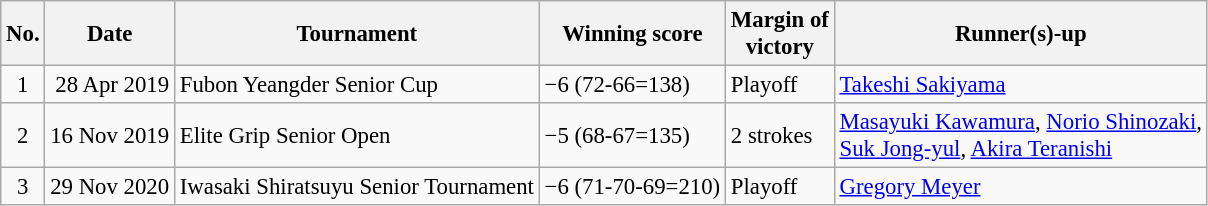<table class="wikitable" style="font-size:95%;">
<tr>
<th>No.</th>
<th>Date</th>
<th>Tournament</th>
<th>Winning score</th>
<th>Margin of<br>victory</th>
<th>Runner(s)-up</th>
</tr>
<tr>
<td align=center>1</td>
<td align=right>28 Apr 2019</td>
<td>Fubon Yeangder Senior Cup</td>
<td>−6 (72-66=138)</td>
<td>Playoff</td>
<td> <a href='#'>Takeshi Sakiyama</a></td>
</tr>
<tr>
<td align=center>2</td>
<td align=right>16 Nov 2019</td>
<td>Elite Grip Senior Open</td>
<td>−5 (68-67=135)</td>
<td>2 strokes</td>
<td> <a href='#'>Masayuki Kawamura</a>,  <a href='#'>Norio Shinozaki</a>,<br> <a href='#'>Suk Jong-yul</a>,  <a href='#'>Akira Teranishi</a></td>
</tr>
<tr>
<td align=center>3</td>
<td align=right>29 Nov 2020</td>
<td>Iwasaki Shiratsuyu Senior Tournament</td>
<td>−6 (71-70-69=210)</td>
<td>Playoff</td>
<td> <a href='#'>Gregory Meyer</a></td>
</tr>
</table>
